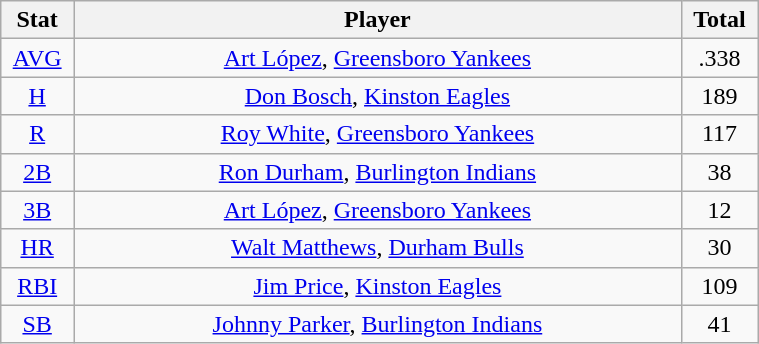<table class="wikitable" width="40%" style="text-align:center;">
<tr>
<th width="5%">Stat</th>
<th width="60%">Player</th>
<th width="5%">Total</th>
</tr>
<tr>
<td><a href='#'>AVG</a></td>
<td><a href='#'>Art López</a>, <a href='#'>Greensboro Yankees</a></td>
<td>.338</td>
</tr>
<tr>
<td><a href='#'>H</a></td>
<td><a href='#'>Don Bosch</a>, <a href='#'>Kinston Eagles</a></td>
<td>189</td>
</tr>
<tr>
<td><a href='#'>R</a></td>
<td><a href='#'>Roy White</a>, <a href='#'>Greensboro Yankees</a></td>
<td>117</td>
</tr>
<tr>
<td><a href='#'>2B</a></td>
<td><a href='#'>Ron Durham</a>, <a href='#'>Burlington Indians</a></td>
<td>38</td>
</tr>
<tr>
<td><a href='#'>3B</a></td>
<td><a href='#'>Art López</a>, <a href='#'>Greensboro Yankees</a></td>
<td>12</td>
</tr>
<tr>
<td><a href='#'>HR</a></td>
<td><a href='#'>Walt Matthews</a>, <a href='#'>Durham Bulls</a></td>
<td>30</td>
</tr>
<tr>
<td><a href='#'>RBI</a></td>
<td><a href='#'>Jim Price</a>, <a href='#'>Kinston Eagles</a></td>
<td>109</td>
</tr>
<tr>
<td><a href='#'>SB</a></td>
<td><a href='#'>Johnny Parker</a>, <a href='#'>Burlington Indians</a></td>
<td>41</td>
</tr>
</table>
